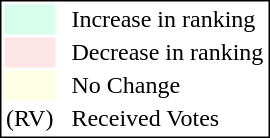<table style="border:1px solid black;">
<tr>
<td style="background:#D8FFEB; width:20px;"></td>
<td> </td>
<td>Increase in ranking</td>
</tr>
<tr>
<td style="background:#FFE6E6; width:20px;"></td>
<td> </td>
<td>Decrease in ranking</td>
</tr>
<tr>
<td style="background:#FFFFE6; width:20px;"></td>
<td> </td>
<td>No Change</td>
</tr>
<tr>
<td>(RV)</td>
<td> </td>
<td>Received Votes</td>
</tr>
</table>
